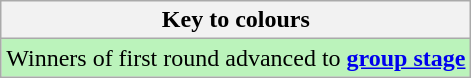<table class="wikitable">
<tr>
<th>Key to colours</th>
</tr>
<tr bgcolor=#BBF3BB>
<td>Winners of first round advanced to <strong><a href='#'>group stage</a></strong></td>
</tr>
</table>
